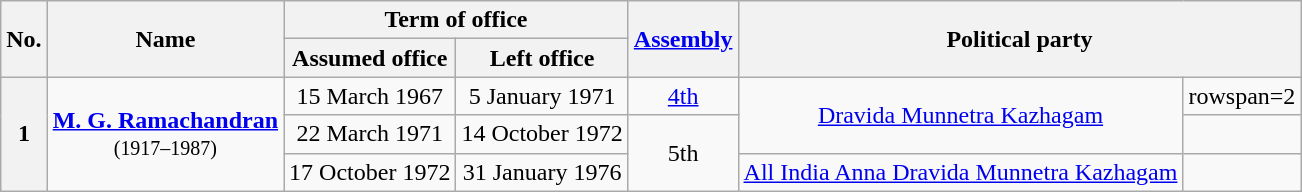<table class="wikitable sortable" style="text-align:center">
<tr>
<th rowspan=2>No.</th>
<th rowspan=2>Name<br></th>
<th colspan=2>Term of office</th>
<th rowspan=2><a href='#'>Assembly</a><br></th>
<th rowspan=2 colspan=2>Political party</th>
</tr>
<tr>
<th>Assumed office</th>
<th>Left office</th>
</tr>
<tr>
<th rowspan=3>1</th>
<td rowspan=3><strong><a href='#'>M. G. Ramachandran</a></strong><br><small>(1917–1987)</small></td>
<td>15 March 1967</td>
<td>5 January 1971</td>
<td><a href='#'>4th</a><br></td>
<td rowspan=2><a href='#'>Dravida Munnetra Kazhagam</a></td>
<td>rowspan=2 </td>
</tr>
<tr>
<td>22 March 1971</td>
<td>14 October 1972</td>
<td rowspan=2>5th<br></td>
</tr>
<tr>
<td>17 October 1972</td>
<td>31 January 1976</td>
<td><a href='#'>All India Anna Dravida Munnetra Kazhagam</a></td>
<td></td>
</tr>
</table>
